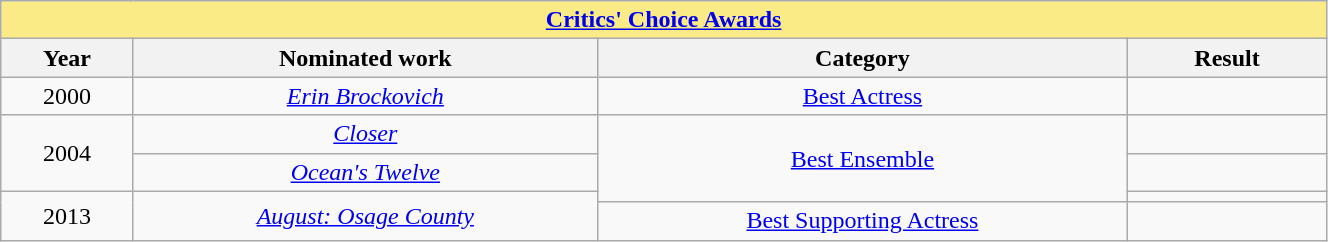<table width="70%" class="wikitable sortable">
<tr>
<th colspan="4" - style="background:#FAEB86;" align="center"><a href='#'>Critics' Choice Awards</a></th>
</tr>
<tr>
<th width="10%">Year</th>
<th width="35%">Nominated work</th>
<th width="40%">Category</th>
<th width="15%">Result</th>
</tr>
<tr>
<td align="center">2000</td>
<td align="center"><em><a href='#'>Erin Brockovich</a></em></td>
<td align="center"><a href='#'>Best Actress</a></td>
<td></td>
</tr>
<tr>
<td rowspan=2 align="center">2004</td>
<td align="center"><em><a href='#'>Closer</a></em></td>
<td rowspan=3 align="center"><a href='#'>Best Ensemble</a></td>
<td></td>
</tr>
<tr>
<td align="center"><em><a href='#'>Ocean's Twelve</a></em></td>
<td></td>
</tr>
<tr>
<td rowspan=2 align="center">2013</td>
<td rowspan=2 align="center"><em><a href='#'>August: Osage County</a></em></td>
<td></td>
</tr>
<tr>
<td align="center"><a href='#'>Best Supporting Actress</a></td>
<td></td>
</tr>
</table>
